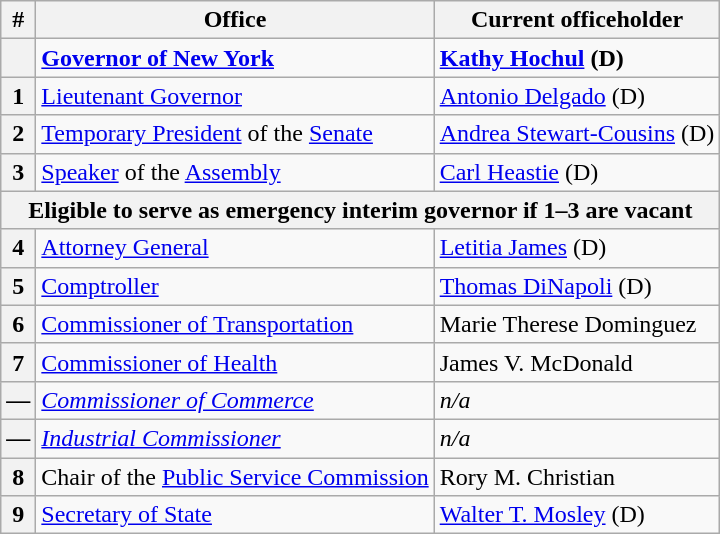<table class=wikitable>
<tr>
<th>#</th>
<th>Office</th>
<th>Current officeholder</th>
</tr>
<tr>
<th></th>
<td><strong><a href='#'>Governor of New York</a></strong></td>
<td><strong><a href='#'>Kathy Hochul</a> (D)</strong></td>
</tr>
<tr>
<th>1</th>
<td><a href='#'>Lieutenant Governor</a></td>
<td><a href='#'>Antonio Delgado</a> (D)</td>
</tr>
<tr>
<th>2</th>
<td><a href='#'>Temporary President</a> of the <a href='#'>Senate</a></td>
<td><a href='#'>Andrea Stewart-Cousins</a> (D)</td>
</tr>
<tr>
<th>3</th>
<td><a href='#'>Speaker</a> of the <a href='#'>Assembly</a></td>
<td><a href='#'>Carl Heastie</a> (D)</td>
</tr>
<tr>
<th colspan=3>Eligible to serve as emergency interim governor if 1–3 are vacant</th>
</tr>
<tr>
<th>4</th>
<td><a href='#'>Attorney General</a></td>
<td><a href='#'>Letitia James</a> (D)</td>
</tr>
<tr>
<th>5</th>
<td><a href='#'>Comptroller</a></td>
<td><a href='#'>Thomas DiNapoli</a> (D)</td>
</tr>
<tr>
<th>6</th>
<td><a href='#'>Commissioner of Transportation</a></td>
<td>Marie Therese Dominguez</td>
</tr>
<tr>
<th>7</th>
<td><a href='#'>Commissioner of Health</a></td>
<td>James V. McDonald</td>
</tr>
<tr>
<th>—</th>
<td><em><a href='#'>Commissioner of Commerce</a></em></td>
<td><em>n/a</em></td>
</tr>
<tr>
<th>—</th>
<td><em><a href='#'>Industrial Commissioner</a></em></td>
<td><em>n/a</em></td>
</tr>
<tr>
<th>8</th>
<td>Chair of the <a href='#'>Public Service Commission</a></td>
<td>Rory M. Christian</td>
</tr>
<tr>
<th>9</th>
<td><a href='#'>Secretary of State</a></td>
<td><a href='#'>Walter T. Mosley</a> (D)</td>
</tr>
</table>
